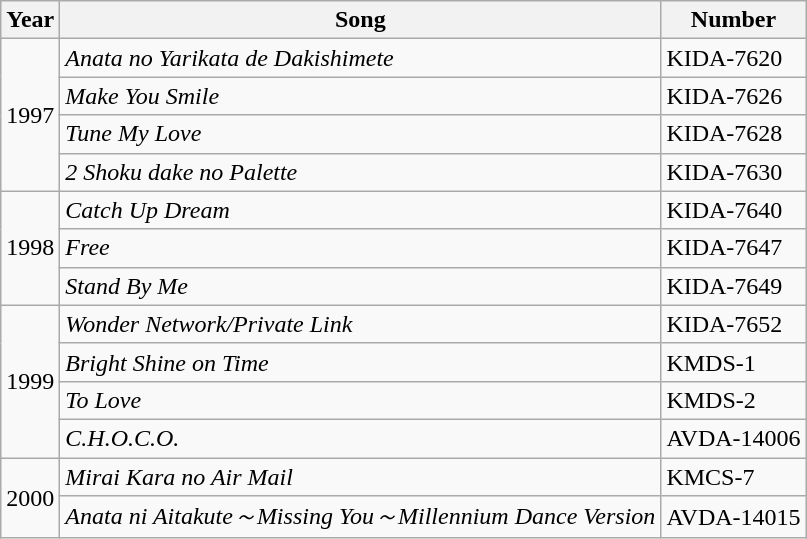<table class="wikitable sortable">
<tr>
<th>Year</th>
<th>Song</th>
<th>Number</th>
</tr>
<tr>
<td rowspan="4">1997</td>
<td><em>Anata no Yarikata de Dakishimete</em></td>
<td>KIDA-7620</td>
</tr>
<tr>
<td><em>Make You Smile</em></td>
<td>KIDA-7626</td>
</tr>
<tr>
<td><em>Tune My Love</em></td>
<td>KIDA-7628</td>
</tr>
<tr>
<td><em>2 Shoku dake no Palette</em></td>
<td>KIDA-7630</td>
</tr>
<tr>
<td rowspan="3">1998</td>
<td><em>Catch Up Dream</em></td>
<td>KIDA-7640</td>
</tr>
<tr>
<td><em>Free</em></td>
<td>KIDA-7647</td>
</tr>
<tr>
<td><em>Stand By Me</em></td>
<td>KIDA-7649</td>
</tr>
<tr>
<td rowspan="4">1999</td>
<td><em>Wonder Network/Private Link</em></td>
<td>KIDA-7652</td>
</tr>
<tr>
<td><em>Bright Shine on Time</em></td>
<td>KMDS-1</td>
</tr>
<tr>
<td><em>To Love</em></td>
<td>KMDS-2</td>
</tr>
<tr>
<td><em>C.H.O.C.O.</em></td>
<td>AVDA-14006</td>
</tr>
<tr>
<td rowspan="2">2000</td>
<td><em>Mirai Kara no Air Mail</em></td>
<td>KMCS-7</td>
</tr>
<tr>
<td><em>Anata ni Aitakute～Missing You～Millennium Dance Version</em></td>
<td>AVDA-14015</td>
</tr>
</table>
